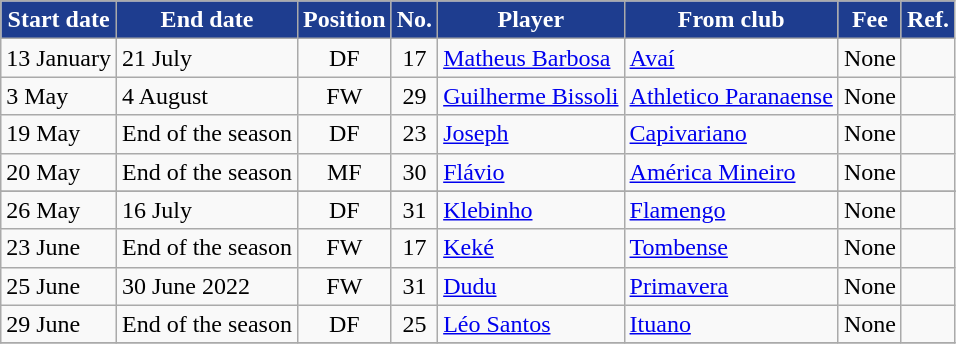<table class="wikitable sortable">
<tr>
<th style="background:#1E3D8F; color:white;"><strong>Start date</strong></th>
<th style="background:#1E3D8F; color:white;"><strong>End date</strong></th>
<th style="background:#1E3D8F; color:white;"><strong>Position</strong></th>
<th style="background:#1E3D8F; color:white;"><strong>No.</strong></th>
<th style="background:#1E3D8F; color:white;"><strong>Player</strong></th>
<th style="background:#1E3D8F; color:white;"><strong>From club</strong></th>
<th style="background:#1E3D8F; color:white;"><strong>Fee</strong></th>
<th style="background:#1E3D8F; color:white;"><strong>Ref.</strong></th>
</tr>
<tr>
<td>13 January</td>
<td>21 July</td>
<td style="text-align:center;">DF</td>
<td style="text-align:center;">17</td>
<td style="text-align:left;"> <a href='#'>Matheus Barbosa</a></td>
<td style="text-align:left;"> <a href='#'>Avaí</a></td>
<td>None</td>
<td></td>
</tr>
<tr>
<td>3 May</td>
<td>4 August</td>
<td style="text-align:center;">FW</td>
<td style="text-align:center;">29</td>
<td style="text-align:left;"> <a href='#'>Guilherme Bissoli</a></td>
<td style="text-align:left;"> <a href='#'>Athletico Paranaense</a></td>
<td>None</td>
<td></td>
</tr>
<tr>
<td>19 May</td>
<td>End of the season</td>
<td style="text-align:center;">DF</td>
<td style="text-align:center;">23</td>
<td style="text-align:left;"> <a href='#'>Joseph</a></td>
<td style="text-align:left;"> <a href='#'>Capivariano</a></td>
<td>None</td>
<td></td>
</tr>
<tr>
<td>20 May</td>
<td>End of the season</td>
<td style="text-align:center;">MF</td>
<td style="text-align:center;">30</td>
<td style="text-align:left;"> <a href='#'>Flávio</a></td>
<td style="text-align:left;"> <a href='#'>América Mineiro</a></td>
<td>None</td>
<td></td>
</tr>
<tr>
</tr>
<tr>
<td>26 May</td>
<td>16 July</td>
<td style="text-align:center;">DF</td>
<td style="text-align:center;">31</td>
<td style="text-align:left;"> <a href='#'>Klebinho</a></td>
<td style="text-align:left;"> <a href='#'>Flamengo</a></td>
<td>None</td>
<td></td>
</tr>
<tr>
<td>23 June</td>
<td>End of the season</td>
<td style="text-align:center;">FW</td>
<td style="text-align:center;">17</td>
<td style="text-align:left;"> <a href='#'>Keké</a></td>
<td style="text-align:left;"> <a href='#'>Tombense</a></td>
<td>None</td>
<td></td>
</tr>
<tr>
<td>25 June</td>
<td>30 June 2022</td>
<td style="text-align:center;">FW</td>
<td style="text-align:center;">31</td>
<td style="text-align:left;"> <a href='#'>Dudu</a></td>
<td style="text-align:left;"> <a href='#'>Primavera</a></td>
<td>None</td>
<td></td>
</tr>
<tr>
<td>29 June</td>
<td>End of the season</td>
<td style="text-align:center;">DF</td>
<td style="text-align:center;">25</td>
<td style="text-align:left;"> <a href='#'>Léo Santos</a></td>
<td style="text-align:left;"> <a href='#'>Ituano</a></td>
<td>None</td>
<td></td>
</tr>
<tr>
</tr>
</table>
